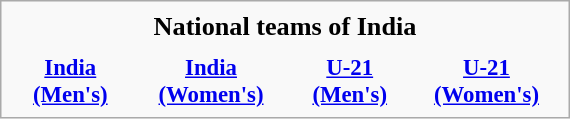<table class="infobox" style="font-size:95%; width:25em; text-align:center">
<tr>
<th colspan="4" style="font-size:115%; align=center">National teams of India<br></th>
</tr>
<tr>
<th></th>
<th></th>
<th></th>
<th></th>
</tr>
<tr>
<th><a href='#'>India (Men's)</a></th>
<th><a href='#'>India (Women's)</a></th>
<th><a href='#'>U-21 (Men's)</a></th>
<th><a href='#'>U-21 (Women's)</a></th>
</tr>
</table>
